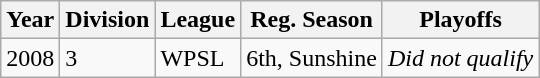<table class="wikitable">
<tr>
<th>Year</th>
<th>Division</th>
<th>League</th>
<th>Reg. Season</th>
<th>Playoffs</th>
</tr>
<tr>
<td>2008</td>
<td>3</td>
<td>WPSL</td>
<td>6th, Sunshine</td>
<td><em>Did not qualify</em></td>
</tr>
</table>
